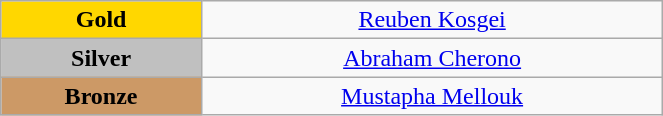<table class="wikitable" style="text-align:center; " width="35%">
<tr>
<td bgcolor="gold"><strong>Gold</strong></td>
<td><a href='#'>Reuben Kosgei</a><br>  <small><em></em></small></td>
</tr>
<tr>
<td bgcolor="silver"><strong>Silver</strong></td>
<td><a href='#'>Abraham Cherono</a><br>  <small><em></em></small></td>
</tr>
<tr>
<td bgcolor="CC9966"><strong>Bronze</strong></td>
<td><a href='#'>Mustapha Mellouk</a><br>  <small><em></em></small></td>
</tr>
</table>
